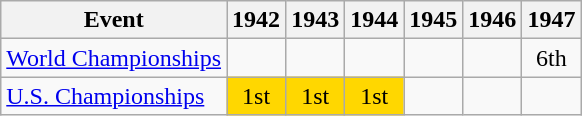<table class="wikitable">
<tr>
<th>Event</th>
<th>1942</th>
<th>1943</th>
<th>1944</th>
<th>1945</th>
<th>1946</th>
<th>1947</th>
</tr>
<tr>
<td><a href='#'>World Championships</a></td>
<td></td>
<td></td>
<td></td>
<td></td>
<td></td>
<td align="center">6th</td>
</tr>
<tr>
<td><a href='#'>U.S. Championships</a></td>
<td align="center" bgcolor="gold">1st</td>
<td align="center" bgcolor="gold">1st</td>
<td align="center" bgcolor="gold">1st</td>
<td></td>
<td></td>
<td></td>
</tr>
</table>
